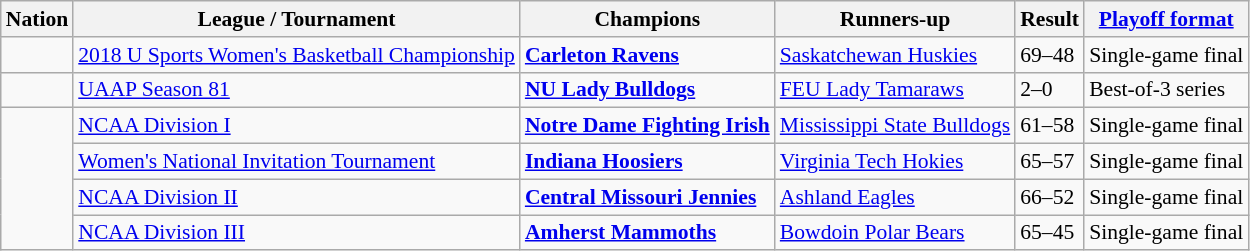<table class="wikitable" style="font-size:90%;">
<tr>
<th>Nation</th>
<th>League / Tournament</th>
<th>Champions</th>
<th>Runners-up</th>
<th>Result</th>
<th><a href='#'>Playoff format</a></th>
</tr>
<tr>
<td></td>
<td><a href='#'>2018 U Sports Women's Basketball Championship</a></td>
<td><strong><a href='#'>Carleton Ravens</a></strong></td>
<td><a href='#'>Saskatchewan Huskies</a></td>
<td>69–48</td>
<td>Single-game final</td>
</tr>
<tr>
<td></td>
<td><a href='#'>UAAP Season 81</a></td>
<td><strong><a href='#'>NU Lady Bulldogs</a></strong></td>
<td><a href='#'>FEU Lady Tamaraws</a></td>
<td>2–0</td>
<td>Best-of-3 series</td>
</tr>
<tr>
<td rowspan="4"></td>
<td><a href='#'>NCAA Division I</a></td>
<td><strong><a href='#'>Notre Dame Fighting Irish</a></strong></td>
<td><a href='#'>Mississippi State Bulldogs</a></td>
<td>61–58</td>
<td>Single-game final</td>
</tr>
<tr>
<td><a href='#'>Women's National Invitation Tournament</a></td>
<td><strong><a href='#'>Indiana Hoosiers</a></strong></td>
<td><a href='#'>Virginia Tech Hokies</a></td>
<td>65–57</td>
<td>Single-game final</td>
</tr>
<tr>
<td><a href='#'>NCAA Division II</a></td>
<td><strong><a href='#'>Central Missouri Jennies</a></strong></td>
<td><a href='#'>Ashland Eagles</a></td>
<td>66–52</td>
<td>Single-game final</td>
</tr>
<tr>
<td><a href='#'>NCAA Division III</a></td>
<td><strong><a href='#'>Amherst Mammoths</a></strong></td>
<td><a href='#'>Bowdoin Polar Bears</a></td>
<td>65–45</td>
<td>Single-game final</td>
</tr>
</table>
